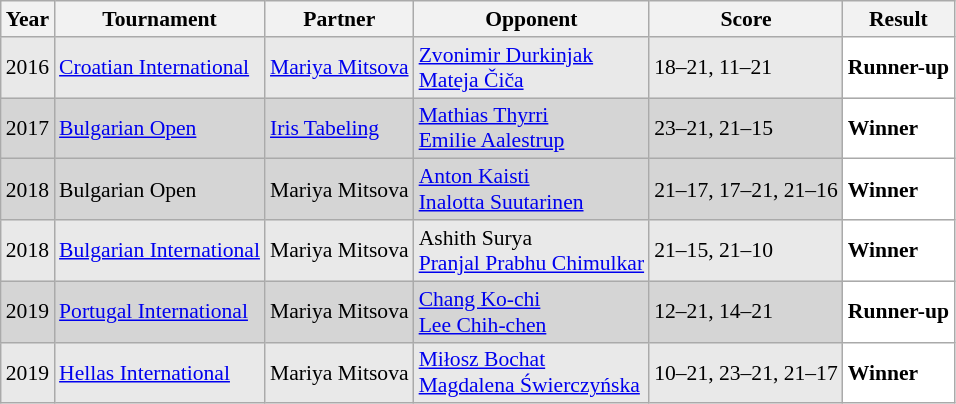<table class="sortable wikitable" style="font-size: 90%;">
<tr>
<th>Year</th>
<th>Tournament</th>
<th>Partner</th>
<th>Opponent</th>
<th>Score</th>
<th>Result</th>
</tr>
<tr style="background:#E9E9E9">
<td align="center">2016</td>
<td align="left"><a href='#'>Croatian International</a></td>
<td align="left"> <a href='#'>Mariya Mitsova</a></td>
<td align="left"> <a href='#'>Zvonimir Durkinjak</a><br> <a href='#'>Mateja Čiča</a></td>
<td align="left">18–21, 11–21</td>
<td style="text-align:left; background:white"> <strong>Runner-up</strong></td>
</tr>
<tr style="background:#D5D5D5">
<td align="center">2017</td>
<td align="left"><a href='#'>Bulgarian Open</a></td>
<td align="left"> <a href='#'>Iris Tabeling</a></td>
<td align="left"> <a href='#'>Mathias Thyrri</a><br> <a href='#'>Emilie Aalestrup</a></td>
<td align="left">23–21, 21–15</td>
<td style="text-align:left; background:white"> <strong>Winner</strong></td>
</tr>
<tr style="background:#D5D5D5">
<td align="center">2018</td>
<td align="left">Bulgarian Open</td>
<td align="left"> Mariya Mitsova</td>
<td align="left"> <a href='#'>Anton Kaisti</a><br> <a href='#'>Inalotta Suutarinen</a></td>
<td align="left">21–17, 17–21, 21–16</td>
<td style="text-align:left; background:white"> <strong>Winner</strong></td>
</tr>
<tr style="background:#E9E9E9">
<td align="center">2018</td>
<td align="left"><a href='#'>Bulgarian International</a></td>
<td align="left"> Mariya Mitsova</td>
<td align="left"> Ashith Surya<br> <a href='#'>Pranjal Prabhu Chimulkar</a></td>
<td align="left">21–15, 21–10</td>
<td style="text-align:left; background:white"> <strong>Winner</strong></td>
</tr>
<tr style="background:#D5D5D5">
<td align="center">2019</td>
<td align="left"><a href='#'>Portugal International</a></td>
<td align="left"> Mariya Mitsova</td>
<td align="left"> <a href='#'>Chang Ko-chi</a><br> <a href='#'>Lee Chih-chen</a></td>
<td align="left">12–21, 14–21</td>
<td style="text-align:left; background:white"> <strong>Runner-up</strong></td>
</tr>
<tr style="background:#E9E9E9">
<td align="center">2019</td>
<td align="left"><a href='#'>Hellas International</a></td>
<td align="left"> Mariya Mitsova</td>
<td align="left"> <a href='#'>Miłosz Bochat</a><br> <a href='#'>Magdalena Świerczyńska</a></td>
<td align="left">10–21, 23–21, 21–17</td>
<td style="text-align:left; background:white"> <strong>Winner</strong></td>
</tr>
</table>
